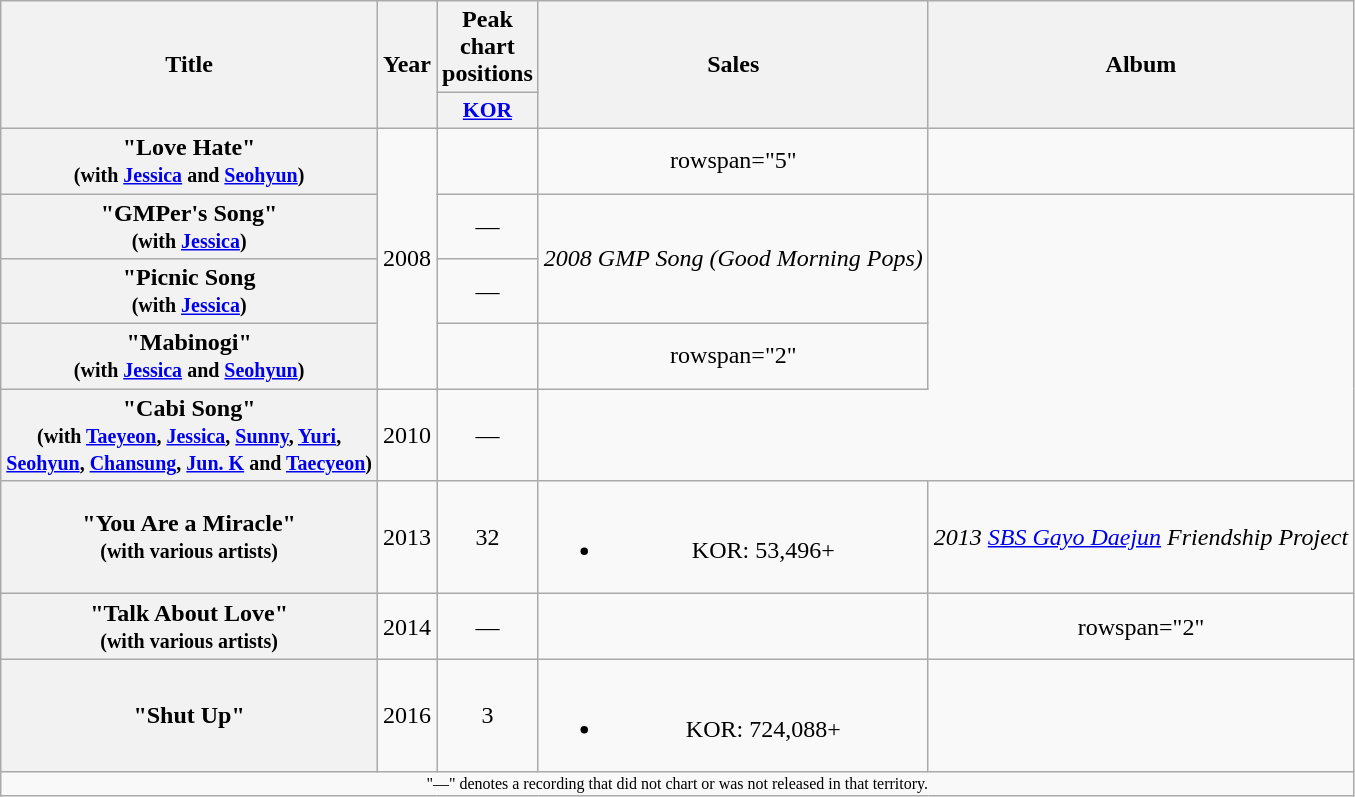<table class="wikitable plainrowheaders" style="text-align:center;">
<tr>
<th rowspan=2>Title</th>
<th rowspan=2>Year</th>
<th>Peak chart<br>positions</th>
<th rowspan=2>Sales<br></th>
<th rowspan=2>Album</th>
</tr>
<tr>
<th scope="col" style="width:3em;font-size:90%;"><a href='#'>KOR</a><br></th>
</tr>
<tr>
<th scope=row>"Love Hate"<br><small>(with <a href='#'>Jessica</a> and <a href='#'>Seohyun</a>)</small></th>
<td rowspan=4>2008</td>
<td></td>
<td>rowspan="5" </td>
<td></td>
</tr>
<tr>
<th scope=row>"GMPer's Song"<br><small>(with <a href='#'>Jessica</a>)</small></th>
<td>—</td>
<td rowspan="2"><em>2008 GMP Song (Good Morning Pops)</em></td>
</tr>
<tr>
<th scope=row>"Picnic Song<br><small>(with <a href='#'>Jessica</a>)</small></th>
<td>—</td>
</tr>
<tr>
<th scope=row>"Mabinogi"<br><small>(with <a href='#'>Jessica</a> and <a href='#'>Seohyun</a>)</small></th>
<td></td>
<td>rowspan="2" </td>
</tr>
<tr>
<th scope=row>"Cabi Song"<br><small>(with <a href='#'>Taeyeon</a>, <a href='#'>Jessica</a>, <a href='#'>Sunny</a>, <a href='#'>Yuri</a>,<br><a href='#'>Seohyun</a>, <a href='#'>Chansung</a>, <a href='#'>Jun. K</a> and <a href='#'>Taecyeon</a>)</small></th>
<td>2010</td>
<td>—</td>
</tr>
<tr>
<th scope=row>"You Are a Miracle"<br><small>(with various artists)</small></th>
<td>2013</td>
<td>32</td>
<td><br><ul><li>KOR: 53,496+</li></ul></td>
<td><em>2013 <a href='#'>SBS Gayo Daejun</a> Friendship Project</em></td>
</tr>
<tr>
<th scope=row>"Talk About Love"<br><small>(with various artists)</small></th>
<td>2014</td>
<td>—</td>
<td></td>
<td>rowspan="2" </td>
</tr>
<tr>
<th scope=row>"Shut Up"<br></th>
<td>2016</td>
<td>3</td>
<td><br><ul><li>KOR: 724,088+</li></ul></td>
</tr>
<tr>
<td colspan="5" style="font-size:8pt">"—" denotes a recording that did not chart or was not released in that territory.</td>
</tr>
</table>
